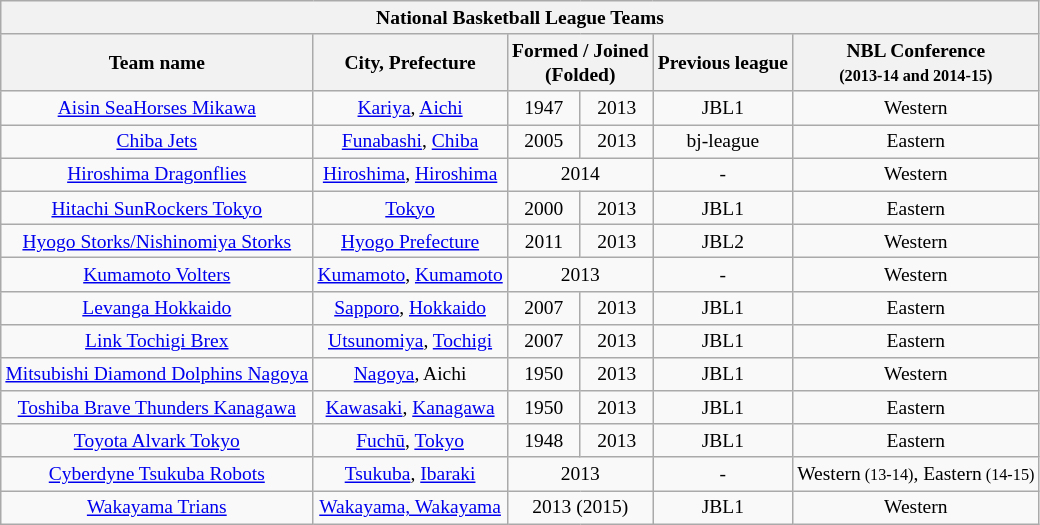<table class="wikitable" style="text-align: center; center; font-size: small;">
<tr>
<th colspan="6">National Basketball League Teams</th>
</tr>
<tr>
<th style="white-space:nowrap">Team name</th>
<th style="white-space:nowrap">City, Prefecture</th>
<th style="white-space:nowrap" colspan="2">Formed / Joined<br>(Folded)</th>
<th style="white-space:nowrap">Previous league</th>
<th style="white-space:nowrap">NBL Conference<br><small>(2013-14 and 2014-15)</small></th>
</tr>
<tr>
<td style="white-space:nowrap"><a href='#'>Aisin SeaHorses Mikawa</a></td>
<td><a href='#'>Kariya</a>, <a href='#'>Aichi</a></td>
<td>1947</td>
<td>2013</td>
<td>JBL1</td>
<td>Western</td>
</tr>
<tr>
<td style="white-space:nowrap"><a href='#'>Chiba Jets</a></td>
<td><a href='#'>Funabashi</a>, <a href='#'>Chiba</a></td>
<td>2005</td>
<td>2013</td>
<td>bj-league</td>
<td>Eastern</td>
</tr>
<tr>
<td style="white-space:nowrap"><a href='#'>Hiroshima Dragonflies</a></td>
<td><a href='#'>Hiroshima</a>, <a href='#'>Hiroshima</a></td>
<td colspan="2">2014</td>
<td>-</td>
<td>Western</td>
</tr>
<tr>
<td style="white-space:nowrap"><a href='#'>Hitachi SunRockers Tokyo</a></td>
<td><a href='#'>Tokyo</a></td>
<td>2000</td>
<td>2013</td>
<td>JBL1</td>
<td>Eastern</td>
</tr>
<tr>
<td style="white-space:nowrap"><a href='#'>Hyogo Storks/Nishinomiya Storks</a></td>
<td><a href='#'>Hyogo Prefecture</a></td>
<td>2011</td>
<td>2013</td>
<td>JBL2</td>
<td>Western</td>
</tr>
<tr>
<td style="white-space:nowrap"><a href='#'>Kumamoto Volters</a></td>
<td><a href='#'>Kumamoto</a>, <a href='#'>Kumamoto</a></td>
<td colspan="2">2013</td>
<td>-</td>
<td>Western</td>
</tr>
<tr>
<td style="white-space:nowrap"><a href='#'>Levanga Hokkaido</a></td>
<td><a href='#'>Sapporo</a>, <a href='#'>Hokkaido</a></td>
<td>2007</td>
<td>2013</td>
<td>JBL1</td>
<td>Eastern</td>
</tr>
<tr>
<td style="white-space:nowrap"><a href='#'>Link Tochigi Brex</a></td>
<td><a href='#'>Utsunomiya</a>, <a href='#'>Tochigi</a></td>
<td>2007</td>
<td>2013</td>
<td>JBL1</td>
<td>Eastern</td>
</tr>
<tr>
<td style="white-space:nowrap"><a href='#'>Mitsubishi Diamond Dolphins Nagoya</a></td>
<td><a href='#'>Nagoya</a>, Aichi</td>
<td>1950</td>
<td>2013</td>
<td>JBL1</td>
<td>Western</td>
</tr>
<tr>
<td style="white-space:nowrap"><a href='#'>Toshiba Brave Thunders Kanagawa</a></td>
<td><a href='#'>Kawasaki</a>, <a href='#'>Kanagawa</a></td>
<td>1950</td>
<td>2013</td>
<td>JBL1</td>
<td>Eastern</td>
</tr>
<tr>
<td style="white-space:nowrap"><a href='#'>Toyota Alvark Tokyo</a></td>
<td><a href='#'>Fuchū</a>, <a href='#'>Tokyo</a></td>
<td>1948</td>
<td>2013</td>
<td>JBL1</td>
<td>Eastern</td>
</tr>
<tr>
<td style="white-space:nowrap"><a href='#'>Cyberdyne Tsukuba Robots</a></td>
<td><a href='#'>Tsukuba</a>, <a href='#'>Ibaraki</a></td>
<td colspan="2">2013</td>
<td>-</td>
<td>Western<small> (13-14)</small>, Eastern<small> (14-15)</small></td>
</tr>
<tr>
<td style="white-space:nowrap"><a href='#'>Wakayama Trians</a></td>
<td><a href='#'>Wakayama, Wakayama</a></td>
<td colspan="2">2013 (2015)</td>
<td>JBL1</td>
<td>Western</td>
</tr>
</table>
